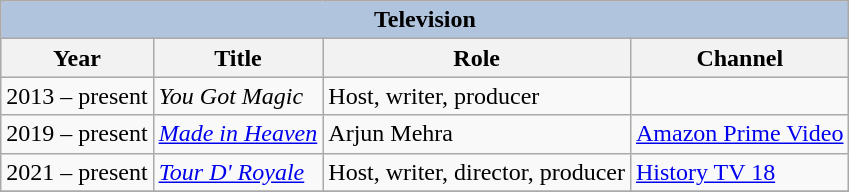<table class="wikitable sortable">
<tr>
<th colspan="4" style="background: LightSteelBlue;">Television</th>
</tr>
<tr style="background:#ccc; text-align:center;">
<th>Year</th>
<th>Title</th>
<th>Role</th>
<th>Channel</th>
</tr>
<tr>
<td>2013 – present</td>
<td><em>You Got Magic</em></td>
<td>Host, writer, producer</td>
<td></td>
</tr>
<tr>
<td>2019 – present</td>
<td><em><a href='#'>Made in Heaven</a></em></td>
<td>Arjun Mehra</td>
<td><a href='#'>Amazon Prime Video</a></td>
</tr>
<tr>
<td>2021 – present</td>
<td><em><a href='#'>Tour D' Royale</a></em></td>
<td>Host, writer, director, producer</td>
<td><a href='#'>History TV 18</a></td>
</tr>
<tr>
</tr>
</table>
